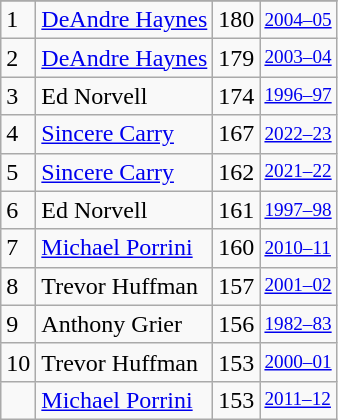<table class="wikitable">
<tr>
</tr>
<tr>
<td>1</td>
<td><a href='#'>DeAndre Haynes</a></td>
<td>180</td>
<td style="font-size:80%;"><a href='#'>2004–05</a></td>
</tr>
<tr>
<td>2</td>
<td><a href='#'>DeAndre Haynes</a></td>
<td>179</td>
<td style="font-size:80%;"><a href='#'>2003–04</a></td>
</tr>
<tr>
<td>3</td>
<td>Ed Norvell</td>
<td>174</td>
<td style="font-size:80%;"><a href='#'>1996–97</a></td>
</tr>
<tr>
<td>4</td>
<td><a href='#'>Sincere Carry</a></td>
<td>167</td>
<td style="font-size:80%;"><a href='#'>2022–23</a></td>
</tr>
<tr>
<td>5</td>
<td><a href='#'>Sincere Carry</a></td>
<td>162</td>
<td style="font-size:80%;"><a href='#'>2021–22</a></td>
</tr>
<tr>
<td>6</td>
<td>Ed Norvell</td>
<td>161</td>
<td style="font-size:80%;"><a href='#'>1997–98</a></td>
</tr>
<tr>
<td>7</td>
<td><a href='#'>Michael Porrini</a></td>
<td>160</td>
<td style="font-size:80%;"><a href='#'>2010–11</a></td>
</tr>
<tr>
<td>8</td>
<td>Trevor Huffman</td>
<td>157</td>
<td style="font-size:80%;"><a href='#'>2001–02</a></td>
</tr>
<tr>
<td>9</td>
<td>Anthony Grier</td>
<td>156</td>
<td style="font-size:80%;"><a href='#'>1982–83</a></td>
</tr>
<tr>
<td>10</td>
<td>Trevor Huffman</td>
<td>153</td>
<td style="font-size:80%;"><a href='#'>2000–01</a></td>
</tr>
<tr>
<td></td>
<td><a href='#'>Michael Porrini</a></td>
<td>153</td>
<td style="font-size:80%;"><a href='#'>2011–12</a></td>
</tr>
</table>
